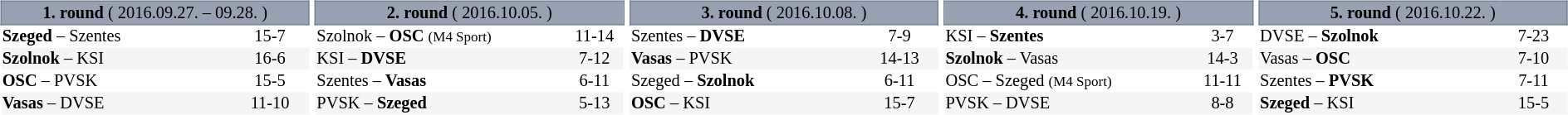<table table width=100%>
<tr>
<td width=20% valign="top"><br><table border=0 cellspacing=0 cellpadding=1em style="font-size: 85%; border-collapse: collapse;" width=100%>
<tr>
<td colspan=5 bgcolor=#98A1B2 style="border:1px solid #7A8392; text-align: center;"><span><strong>1. round</strong> ( 2016.09.27. – 09.28. )</span></td>
</tr>
<tr align=left bgcolor=#FFFFFF>
<td><strong>Szeged</strong> – Szentes</td>
<td align=center>15-7</td>
</tr>
<tr align=left bgcolor=#f5f5f5>
<td><strong>Szolnok</strong> – KSI</td>
<td align=center>16-6</td>
</tr>
<tr align=left bgcolor=#FFFFFF>
<td><strong>OSC</strong> – PVSK</td>
<td align=center>15-5</td>
</tr>
<tr align=left bgcolor=#f5f5f5>
<td><strong>Vasas</strong> – DVSE</td>
<td align=center>11-10</td>
</tr>
</table>
</td>
<td width=20% valign="top"><br><table border=0 cellspacing=0 cellpadding=1em style="font-size: 85%; border-collapse: collapse;" width=100%>
<tr>
<td colspan=5 bgcolor=#98A1B2 style="border:1px solid #7A8392; text-align: center;"><span><strong>2. round</strong> ( 2016.10.05. )</span></td>
</tr>
<tr align=left bgcolor=#FFFFFF>
<td>Szolnok – <strong>OSC</strong> <small>(M4 Sport)</small></td>
<td align=center>11-14</td>
</tr>
<tr align=left bgcolor=#f5f5f5>
<td>KSI – <strong>DVSE</strong></td>
<td align=center>7-12</td>
</tr>
<tr align=left bgcolor=#FFFFFF>
<td>Szentes – <strong>Vasas</strong></td>
<td align=center>6-11</td>
</tr>
<tr align=left bgcolor=#f5f5f5>
<td>PVSK – <strong>Szeged</strong></td>
<td align=center>5-13</td>
</tr>
</table>
</td>
<td width=20% valign="top"><br><table border=0 cellspacing=0 cellpadding=1em style="font-size: 85%; border-collapse: collapse;" width=100%>
<tr>
<td colspan=5 bgcolor=#98A1B2 style="border:1px solid #7A8392; text-align: center;"><span><strong>3. round</strong> ( 2016.10.08. )</span></td>
</tr>
<tr align=left bgcolor=#FFFFFF>
<td>Szentes – <strong>DVSE</strong></td>
<td align=center>7-9</td>
</tr>
<tr align=left bgcolor=#f5f5f5>
<td><strong>Vasas</strong> – PVSK</td>
<td align=center>14-13</td>
</tr>
<tr align=left bgcolor=#FFFFFF>
<td>Szeged – <strong>Szolnok</strong></td>
<td align=center>6-11</td>
</tr>
<tr align=left bgcolor=#f5f5f5>
<td><strong>OSC</strong> – KSI</td>
<td align=center>15-7</td>
</tr>
</table>
</td>
<td width=20% valign="top"><br><table border=0 cellspacing=0 cellpadding=1em style="font-size: 85%; border-collapse: collapse;" width=100%>
<tr>
<td colspan=5 bgcolor=#98A1B2 style="border:1px solid #7A8392; text-align: center;"><span><strong>4. round</strong> ( 2016.10.19. )</span></td>
</tr>
<tr align=left bgcolor=#FFFFFF>
<td>KSI – <strong>Szentes</strong></td>
<td align=center>3-7</td>
</tr>
<tr align=left bgcolor=#f5f5f5>
<td><strong>Szolnok</strong> – Vasas</td>
<td align=center>14-3</td>
</tr>
<tr align=left bgcolor=#FFFFFF>
<td>OSC – Szeged <small>(M4 Sport)</small></td>
<td align=center>11-11</td>
</tr>
<tr align=left bgcolor=#f5f5f5>
<td>PVSK – DVSE</td>
<td align=center>8-8</td>
</tr>
</table>
</td>
<td width=20% valign="top"><br><table border=0 cellspacing=0 cellpadding=1em style="font-size: 85%; border-collapse: collapse;" width=100%>
<tr>
<td colspan=5 bgcolor=#98A1B2 style="border:1px solid #7A8392; text-align: center;"><span><strong>5. round</strong> ( 2016.10.22. )</span></td>
</tr>
<tr align=left bgcolor=#FFFFFF>
<td>DVSE – <strong>Szolnok</strong></td>
<td align=center>7-23</td>
</tr>
<tr align=left bgcolor=#f5f5f5>
<td>Vasas – <strong>OSC</strong></td>
<td align=center>7-10</td>
</tr>
<tr align=left bgcolor=#FFFFFF>
<td>Szentes – <strong>PVSK</strong></td>
<td align=center>7-11</td>
</tr>
<tr align=left bgcolor=#f5f5f5>
<td><strong>Szeged</strong> – KSI</td>
<td align=center>15-5</td>
</tr>
</table>
</td>
</tr>
</table>
